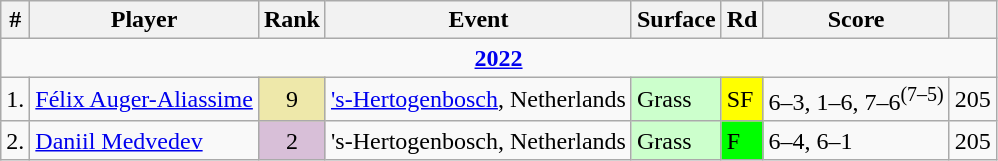<table class="wikitable sortable">
<tr>
<th>#</th>
<th>Player</th>
<th>Rank</th>
<th>Event</th>
<th>Surface</th>
<th>Rd</th>
<th class="unsortable">Score</th>
<th></th>
</tr>
<tr>
<td colspan=8 style=text-align:center><strong><a href='#'>2022</a></strong></td>
</tr>
<tr>
<td>1.</td>
<td> <a href='#'>Félix Auger-Aliassime</a></td>
<td align=center bgcolor=eee8aa>9</td>
<td><a href='#'>'s-Hertogenbosch</a>, Netherlands</td>
<td style="background:#cfc;">Grass</td>
<td bgcolor=yellow>SF</td>
<td>6–3, 1–6, 7–6<sup>(7–5)</sup></td>
<td align=center>205</td>
</tr>
<tr>
<td>2.</td>
<td> <a href='#'>Daniil Medvedev</a></td>
<td align=center style="background:thistle;">2</td>
<td>'s-Hertogenbosch, Netherlands</td>
<td style="background:#cfc;">Grass</td>
<td bgcolor=lime>F</td>
<td>6–4, 6–1</td>
<td align=center>205</td>
</tr>
</table>
